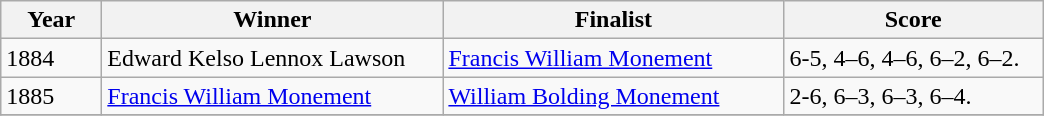<table class="wikitable">
<tr>
<th style="width:60px;">Year</th>
<th style="width:220px;">Winner</th>
<th style="width:220px;">Finalist</th>
<th style="width:165px;">Score</th>
</tr>
<tr>
<td>1884</td>
<td> Edward Kelso Lennox Lawson</td>
<td> <a href='#'>Francis William Monement</a></td>
<td>6-5, 4–6, 4–6, 6–2, 6–2.</td>
</tr>
<tr>
<td>1885</td>
<td> <a href='#'>Francis William Monement</a></td>
<td> <a href='#'>William Bolding Monement</a></td>
<td>2-6, 6–3, 6–3, 6–4.</td>
</tr>
<tr>
</tr>
</table>
